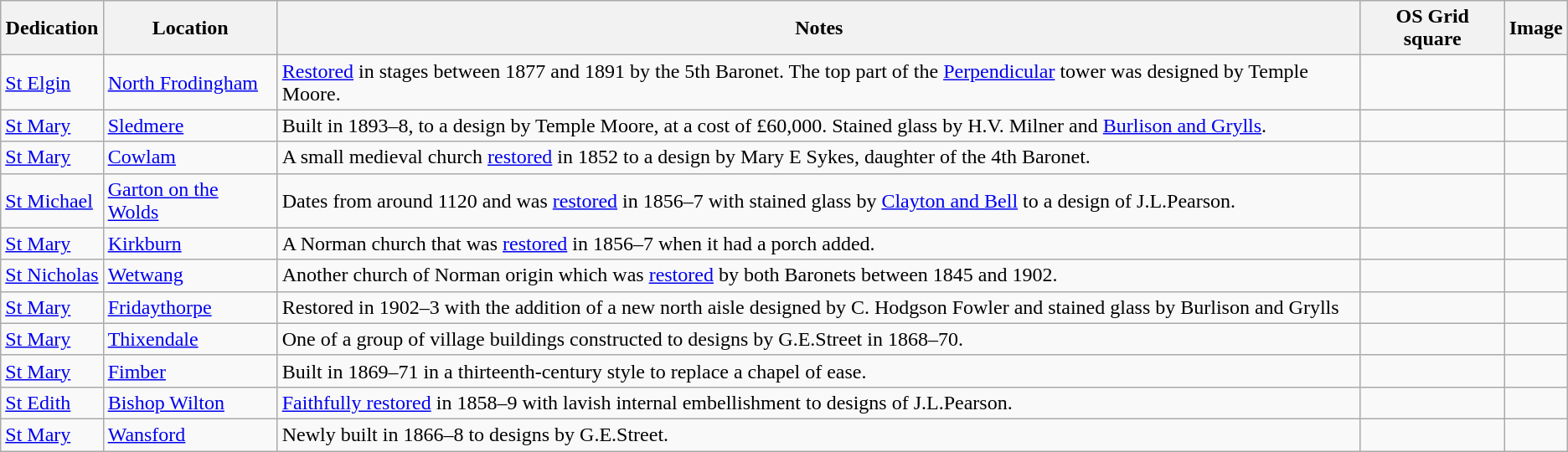<table class="wikitable sortable">
<tr>
<th>Dedication</th>
<th>Location</th>
<th>Notes</th>
<th>OS Grid square</th>
<th class="unsortable">Image</th>
</tr>
<tr>
<td><a href='#'>St Elgin</a></td>
<td><a href='#'>North Frodingham</a></td>
<td><a href='#'>Restored</a> in stages between 1877 and 1891 by the 5th Baronet. The top part of the <a href='#'>Perpendicular</a> tower was designed by Temple Moore.</td>
<td></td>
<td></td>
</tr>
<tr>
<td><a href='#'>St Mary</a></td>
<td><a href='#'>Sledmere</a></td>
<td>Built in 1893–8, to a design by Temple Moore, at a cost of £60,000. Stained glass by H.V. Milner and <a href='#'>Burlison and Grylls</a>.</td>
<td></td>
<td></td>
</tr>
<tr>
<td><a href='#'>St Mary</a></td>
<td><a href='#'>Cowlam</a></td>
<td>A small medieval church <a href='#'>restored</a> in 1852 to a design by Mary E Sykes, daughter of the 4th Baronet.</td>
<td></td>
<td></td>
</tr>
<tr>
<td><a href='#'>St Michael</a></td>
<td><a href='#'>Garton on the Wolds</a></td>
<td>Dates from around 1120 and was <a href='#'>restored</a> in 1856–7 with stained glass by <a href='#'>Clayton and Bell</a> to a design of J.L.Pearson.</td>
<td></td>
<td></td>
</tr>
<tr>
<td><a href='#'>St Mary</a></td>
<td><a href='#'>Kirkburn</a></td>
<td>A Norman church that was <a href='#'>restored</a> in 1856–7 when it had a porch added.</td>
<td></td>
<td></td>
</tr>
<tr>
<td><a href='#'>St Nicholas</a></td>
<td><a href='#'>Wetwang</a></td>
<td>Another church of Norman origin which was <a href='#'>restored</a> by both Baronets between 1845 and 1902.</td>
<td></td>
<td></td>
</tr>
<tr>
<td><a href='#'>St Mary</a></td>
<td><a href='#'>Fridaythorpe</a></td>
<td>Restored in 1902–3 with the addition of a new north aisle designed by C. Hodgson Fowler and stained glass by Burlison and Grylls</td>
<td></td>
<td></td>
</tr>
<tr>
<td><a href='#'>St Mary</a></td>
<td><a href='#'>Thixendale</a></td>
<td>One of a group of village buildings constructed to designs by G.E.Street in 1868–70.</td>
<td></td>
<td></td>
</tr>
<tr>
<td><a href='#'>St Mary</a></td>
<td><a href='#'>Fimber</a></td>
<td>Built in 1869–71 in a thirteenth-century style to replace a chapel of ease.</td>
<td></td>
<td></td>
</tr>
<tr>
<td><a href='#'>St Edith</a></td>
<td><a href='#'>Bishop Wilton</a></td>
<td><a href='#'>Faithfully restored</a> in 1858–9 with lavish internal embellishment to designs of J.L.Pearson.</td>
<td></td>
<td></td>
</tr>
<tr>
<td><a href='#'>St Mary</a></td>
<td><a href='#'>Wansford</a></td>
<td>Newly built in 1866–8 to designs by G.E.Street.</td>
<td></td>
<td></td>
</tr>
</table>
